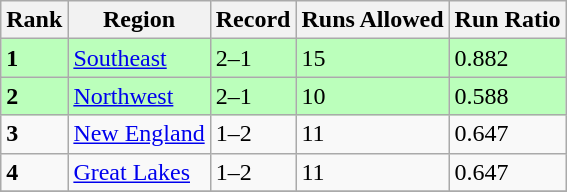<table class="wikitable">
<tr>
<th>Rank</th>
<th>Region</th>
<th>Record</th>
<th>Runs Allowed</th>
<th>Run Ratio</th>
</tr>
<tr bgcolor=#bbffbb>
<td><strong>1</strong></td>
<td> <a href='#'>Southeast</a></td>
<td>2–1</td>
<td>15</td>
<td>0.882</td>
</tr>
<tr bgcolor=#bbffbb>
<td><strong>2</strong></td>
<td> <a href='#'>Northwest</a></td>
<td>2–1</td>
<td>10</td>
<td>0.588</td>
</tr>
<tr>
<td><strong>3</strong></td>
<td> <a href='#'>New England</a></td>
<td>1–2</td>
<td>11</td>
<td>0.647</td>
</tr>
<tr>
<td><strong>4</strong></td>
<td> <a href='#'>Great Lakes</a></td>
<td>1–2</td>
<td>11</td>
<td>0.647</td>
</tr>
<tr>
</tr>
</table>
